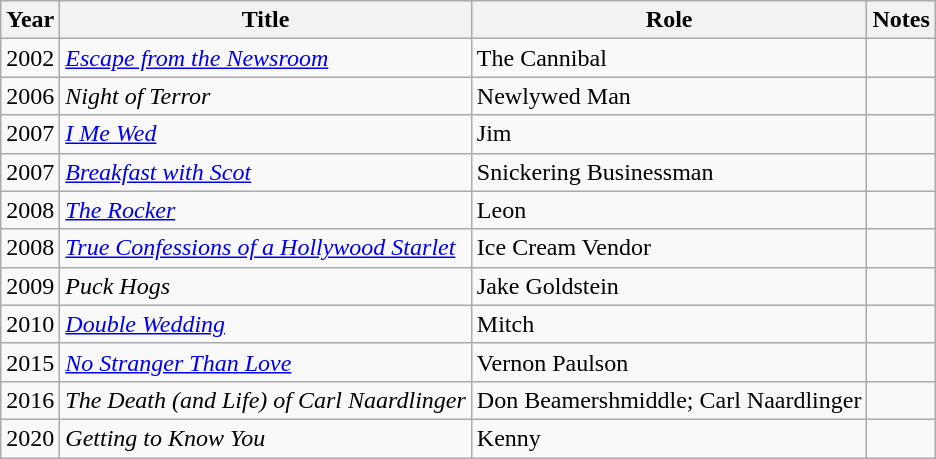<table class="wikitable sortable">
<tr>
<th>Year</th>
<th>Title</th>
<th>Role</th>
<th>Notes</th>
</tr>
<tr>
<td>2002</td>
<td><a href='#'><em>Escape from the Newsroom</em></a></td>
<td>The Cannibal</td>
<td></td>
</tr>
<tr>
<td>2006</td>
<td><em>Night of Terror</em></td>
<td>Newlywed Man</td>
<td></td>
</tr>
<tr>
<td>2007</td>
<td><em><a href='#'>I Me Wed</a></em></td>
<td>Jim</td>
<td></td>
</tr>
<tr>
<td>2007</td>
<td><em><a href='#'>Breakfast with Scot</a></em></td>
<td>Snickering Businessman</td>
<td></td>
</tr>
<tr>
<td>2008</td>
<td><a href='#'><em>The Rocker</em></a></td>
<td>Leon</td>
<td></td>
</tr>
<tr>
<td>2008</td>
<td><em><a href='#'>True Confessions of a Hollywood Starlet</a></em></td>
<td>Ice Cream Vendor</td>
<td></td>
</tr>
<tr>
<td>2009</td>
<td><em>Puck Hogs</em></td>
<td>Jake Goldstein</td>
<td></td>
</tr>
<tr>
<td>2010</td>
<td><a href='#'><em>Double Wedding</em></a></td>
<td>Mitch</td>
<td></td>
</tr>
<tr>
<td>2015</td>
<td><em><a href='#'>No Stranger Than Love</a></em></td>
<td>Vernon Paulson</td>
<td></td>
</tr>
<tr>
<td>2016</td>
<td><em>The Death (and Life) of Carl Naardlinger</em></td>
<td>Don Beamershmiddle; Carl Naardlinger</td>
<td></td>
</tr>
<tr>
<td>2020</td>
<td><em>Getting to Know You</em></td>
<td>Kenny</td>
<td></td>
</tr>
</table>
